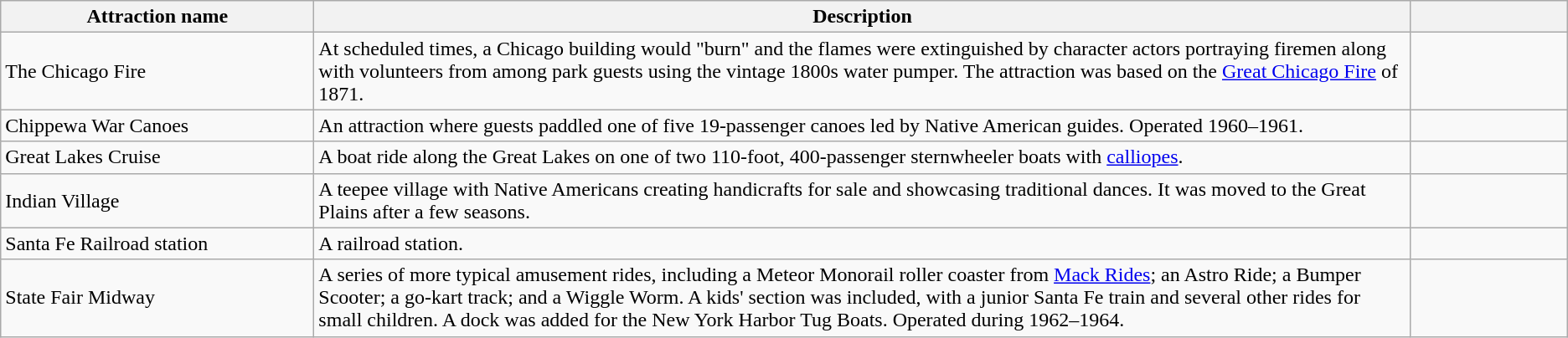<table class="wikitable">
<tr>
<th width=20%>Attraction name</th>
<th width=70%>Description</th>
<th width=10%></th>
</tr>
<tr>
<td>The Chicago Fire</td>
<td>At scheduled times, a Chicago building would "burn" and the flames were extinguished by character actors portraying firemen along with volunteers from among park guests using the vintage 1800s water pumper. The attraction was based on the <a href='#'>Great Chicago Fire</a> of 1871.</td>
<td></td>
</tr>
<tr>
<td>Chippewa War Canoes</td>
<td>An attraction where guests paddled one of five 19-passenger canoes led by Native American guides. Operated 1960–1961.</td>
<td></td>
</tr>
<tr>
<td>Great Lakes Cruise</td>
<td>A boat ride along the Great Lakes on one of two 110-foot, 400-passenger sternwheeler boats with <a href='#'>calliopes</a>.</td>
<td></td>
</tr>
<tr>
<td>Indian Village</td>
<td>A teepee village with Native Americans creating handicrafts for sale and showcasing traditional dances. It was moved to the Great Plains after a few seasons.</td>
<td></td>
</tr>
<tr>
<td>Santa Fe Railroad station</td>
<td>A railroad station.</td>
<td></td>
</tr>
<tr>
<td>State Fair Midway</td>
<td>A series of more typical amusement rides, including a Meteor Monorail roller coaster from <a href='#'>Mack Rides</a>; an Astro Ride; a Bumper Scooter; a go-kart track; and a Wiggle Worm. A kids' section was included, with a junior Santa Fe train and several other rides for small children. A dock was added for the New York Harbor Tug Boats. Operated during 1962–1964.</td>
<td></td>
</tr>
</table>
